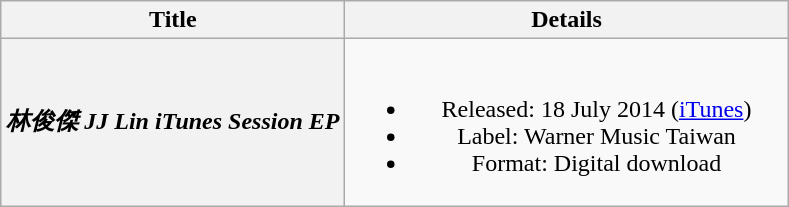<table class="wikitable plainrowheaders" style="text-align:center;">
<tr>
<th scope="col">Title</th>
<th scope="col" style="width:18em;">Details</th>
</tr>
<tr>
<th scope="row"><em>林俊傑 JJ Lin iTunes Session EP</em></th>
<td><br><ul><li>Released: 18 July 2014 (<a href='#'>iTunes</a>)</li><li>Label: Warner Music Taiwan</li><li>Format: Digital download</li></ul></td>
</tr>
</table>
